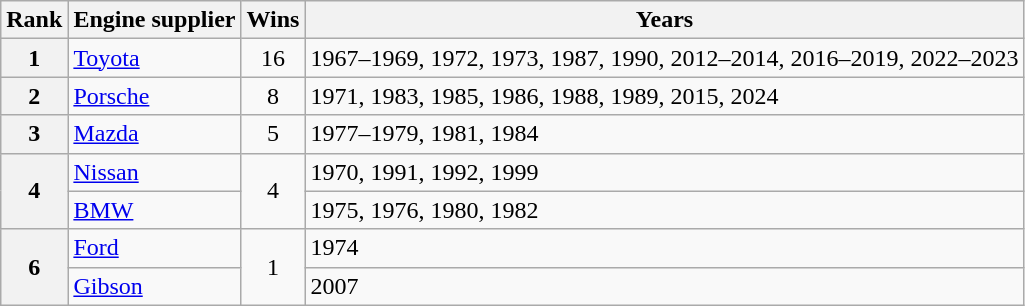<table class=wikitable>
<tr>
<th>Rank</th>
<th>Engine supplier</th>
<th>Wins</th>
<th>Years</th>
</tr>
<tr>
<th>1</th>
<td> <a href='#'>Toyota</a></td>
<td align=center>16</td>
<td>1967–1969, 1972, 1973, 1987, 1990, 2012–2014, 2016–2019, 2022–2023</td>
</tr>
<tr>
<th>2</th>
<td> <a href='#'>Porsche</a></td>
<td align=center>8</td>
<td>1971, 1983, 1985, 1986, 1988, 1989, 2015, 2024</td>
</tr>
<tr>
<th>3</th>
<td> <a href='#'>Mazda</a></td>
<td align=center>5</td>
<td>1977–1979, 1981, 1984</td>
</tr>
<tr>
<th rowspan=2>4</th>
<td> <a href='#'>Nissan</a></td>
<td rowspan="2" style="text-align:center;">4</td>
<td>1970, 1991, 1992, 1999</td>
</tr>
<tr>
<td> <a href='#'>BMW</a></td>
<td>1975, 1976, 1980, 1982</td>
</tr>
<tr>
<th rowspan=2>6</th>
<td> <a href='#'>Ford</a></td>
<td rowspan="2" style="text-align:center;">1</td>
<td>1974</td>
</tr>
<tr>
<td> <a href='#'>Gibson</a></td>
<td>2007</td>
</tr>
</table>
